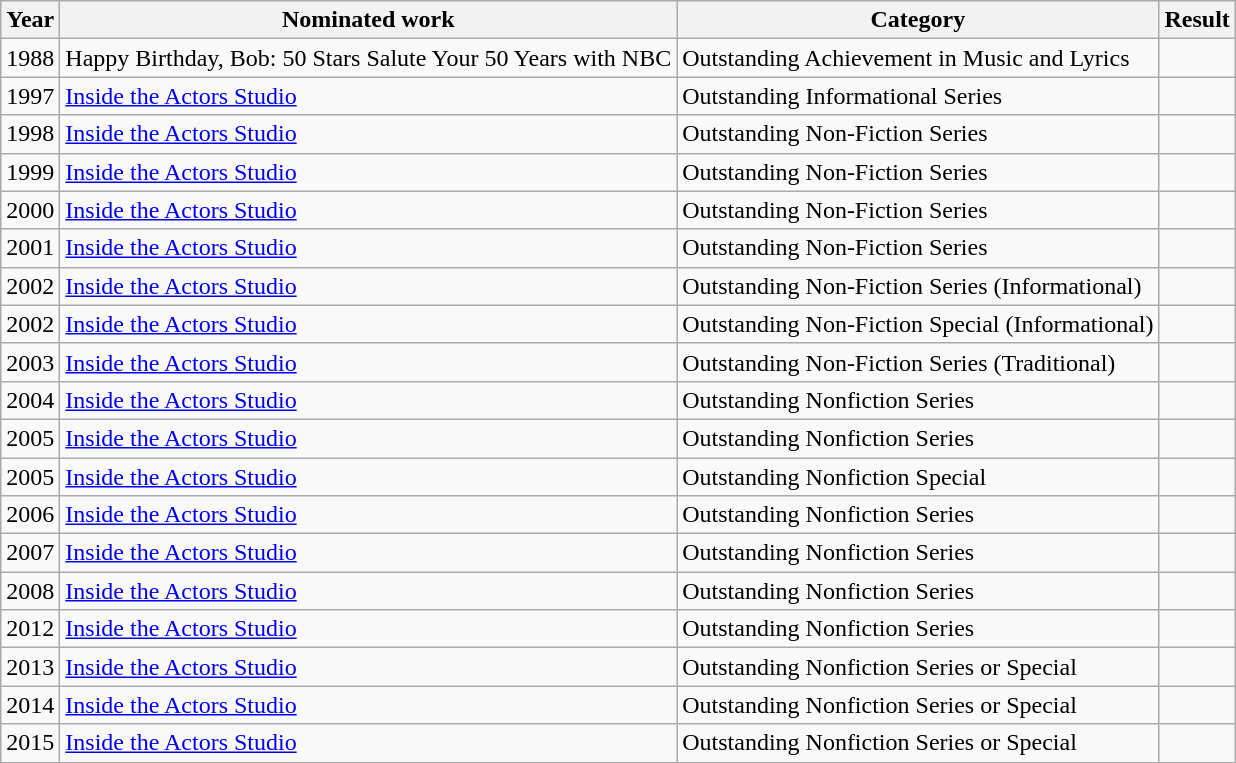<table class="wikitable">
<tr>
<th>Year</th>
<th>Nominated work</th>
<th>Category</th>
<th>Result</th>
</tr>
<tr>
<td>1988</td>
<td>Happy Birthday, Bob: 50 Stars Salute Your 50 Years with NBC</td>
<td>Outstanding Achievement in Music and Lyrics</td>
<td></td>
</tr>
<tr>
<td>1997</td>
<td><a href='#'>Inside the Actors Studio</a></td>
<td>Outstanding Informational Series</td>
<td></td>
</tr>
<tr>
<td>1998</td>
<td><a href='#'>Inside the Actors Studio</a></td>
<td>Outstanding Non-Fiction Series</td>
<td></td>
</tr>
<tr>
<td>1999</td>
<td><a href='#'>Inside the Actors Studio</a></td>
<td>Outstanding Non-Fiction Series</td>
<td></td>
</tr>
<tr>
<td>2000</td>
<td><a href='#'>Inside the Actors Studio</a></td>
<td>Outstanding Non-Fiction Series</td>
<td></td>
</tr>
<tr>
<td>2001</td>
<td><a href='#'>Inside the Actors Studio</a></td>
<td>Outstanding Non-Fiction Series</td>
<td></td>
</tr>
<tr>
<td>2002</td>
<td><a href='#'>Inside the Actors Studio</a></td>
<td>Outstanding Non-Fiction Series (Informational)</td>
<td></td>
</tr>
<tr>
<td>2002</td>
<td><a href='#'>Inside the Actors Studio</a></td>
<td>Outstanding Non-Fiction Special (Informational)</td>
<td></td>
</tr>
<tr>
<td>2003</td>
<td><a href='#'>Inside the Actors Studio</a></td>
<td>Outstanding Non-Fiction Series (Traditional)</td>
<td></td>
</tr>
<tr>
<td>2004</td>
<td><a href='#'>Inside the Actors Studio</a></td>
<td>Outstanding Nonfiction Series</td>
<td></td>
</tr>
<tr>
<td>2005</td>
<td><a href='#'>Inside the Actors Studio</a></td>
<td>Outstanding Nonfiction Series</td>
<td></td>
</tr>
<tr>
<td>2005</td>
<td><a href='#'>Inside the Actors Studio</a></td>
<td>Outstanding Nonfiction Special</td>
<td></td>
</tr>
<tr>
<td>2006</td>
<td><a href='#'>Inside the Actors Studio</a></td>
<td>Outstanding Nonfiction Series</td>
<td></td>
</tr>
<tr>
<td>2007</td>
<td><a href='#'>Inside the Actors Studio</a></td>
<td>Outstanding Nonfiction Series</td>
<td></td>
</tr>
<tr>
<td>2008</td>
<td><a href='#'>Inside the Actors Studio</a></td>
<td>Outstanding Nonfiction Series</td>
<td></td>
</tr>
<tr>
<td>2012</td>
<td><a href='#'>Inside the Actors Studio</a></td>
<td>Outstanding Nonfiction Series</td>
<td></td>
</tr>
<tr>
<td>2013</td>
<td><a href='#'>Inside the Actors Studio</a></td>
<td>Outstanding Nonfiction Series or Special</td>
<td></td>
</tr>
<tr>
<td>2014</td>
<td><a href='#'>Inside the Actors Studio</a></td>
<td>Outstanding Nonfiction Series or Special</td>
<td></td>
</tr>
<tr>
<td>2015</td>
<td><a href='#'>Inside the Actors Studio</a></td>
<td>Outstanding Nonfiction Series or Special</td>
<td></td>
</tr>
</table>
